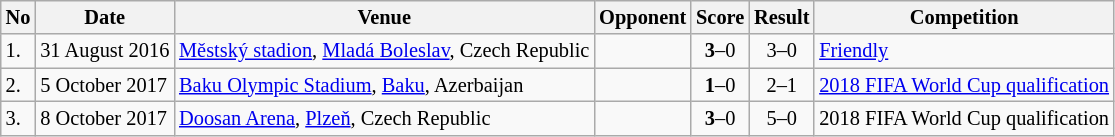<table class="wikitable" style="font-size:85%;">
<tr>
<th>No</th>
<th>Date</th>
<th>Venue</th>
<th>Opponent</th>
<th>Score</th>
<th>Result</th>
<th>Competition</th>
</tr>
<tr>
<td>1.</td>
<td>31 August 2016</td>
<td><a href='#'>Městský stadion</a>, <a href='#'>Mladá Boleslav</a>, Czech Republic</td>
<td></td>
<td align=center><strong>3</strong>–0</td>
<td align=center>3–0</td>
<td><a href='#'>Friendly</a></td>
</tr>
<tr>
<td>2.</td>
<td>5 October 2017</td>
<td><a href='#'>Baku Olympic Stadium</a>, <a href='#'>Baku</a>, Azerbaijan</td>
<td></td>
<td align=center><strong>1</strong>–0</td>
<td align=center>2–1</td>
<td><a href='#'>2018 FIFA World Cup qualification</a></td>
</tr>
<tr>
<td>3.</td>
<td>8 October 2017</td>
<td><a href='#'>Doosan Arena</a>, <a href='#'>Plzeň</a>, Czech Republic</td>
<td></td>
<td align=center><strong>3</strong>–0</td>
<td align=center>5–0</td>
<td>2018 FIFA World Cup qualification</td>
</tr>
</table>
